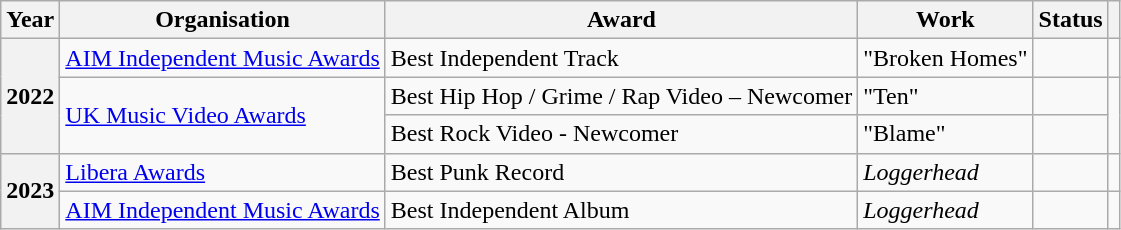<table class="wikitable plainrowheaders">
<tr>
<th scope="col">Year</th>
<th scope="col">Organisation</th>
<th scope="col">Award</th>
<th scope="col">Work</th>
<th scope="col">Status</th>
<th scope="col"></th>
</tr>
<tr>
<th scope="row" rowspan="3">2022</th>
<td><a href='#'>AIM Independent Music Awards</a></td>
<td>Best Independent Track</td>
<td>"Broken Homes"</td>
<td></td>
<td></td>
</tr>
<tr>
<td rowspan="2"><a href='#'>UK Music Video Awards</a></td>
<td>Best Hip Hop / Grime / Rap Video – Newcomer</td>
<td>"Ten"</td>
<td></td>
<td rowspan="2"></td>
</tr>
<tr>
<td>Best Rock Video - Newcomer</td>
<td>"Blame"</td>
<td></td>
</tr>
<tr>
<th scope="row" rowspan="2">2023</th>
<td><a href='#'>Libera Awards</a></td>
<td>Best Punk Record</td>
<td><em>Loggerhead</em></td>
<td></td>
<td></td>
</tr>
<tr>
<td><a href='#'>AIM Independent Music Awards</a></td>
<td>Best Independent Album</td>
<td><em>Loggerhead</em></td>
<td></td>
<td></td>
</tr>
</table>
